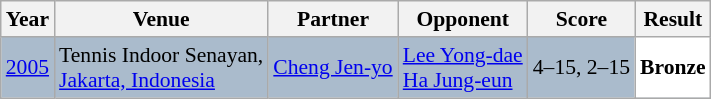<table class="sortable wikitable" style="font-size: 90%;">
<tr>
<th>Year</th>
<th>Venue</th>
<th>Partner</th>
<th>Opponent</th>
<th>Score</th>
<th>Result</th>
</tr>
<tr style="background:#AABBCC">
<td align="center"><a href='#'>2005</a></td>
<td align="left">Tennis Indoor Senayan,<br><a href='#'>Jakarta, Indonesia</a></td>
<td align="left"> <a href='#'>Cheng Jen-yo</a></td>
<td align="left"> <a href='#'>Lee Yong-dae</a> <br>  <a href='#'>Ha Jung-eun</a></td>
<td align="left">4–15, 2–15</td>
<td style="text-align:left; background:white"> <strong>Bronze</strong></td>
</tr>
</table>
